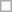<table class="wikitable sortable">
<tr class="sortbottom">
<td colspan="6"></td>
</tr>
</table>
